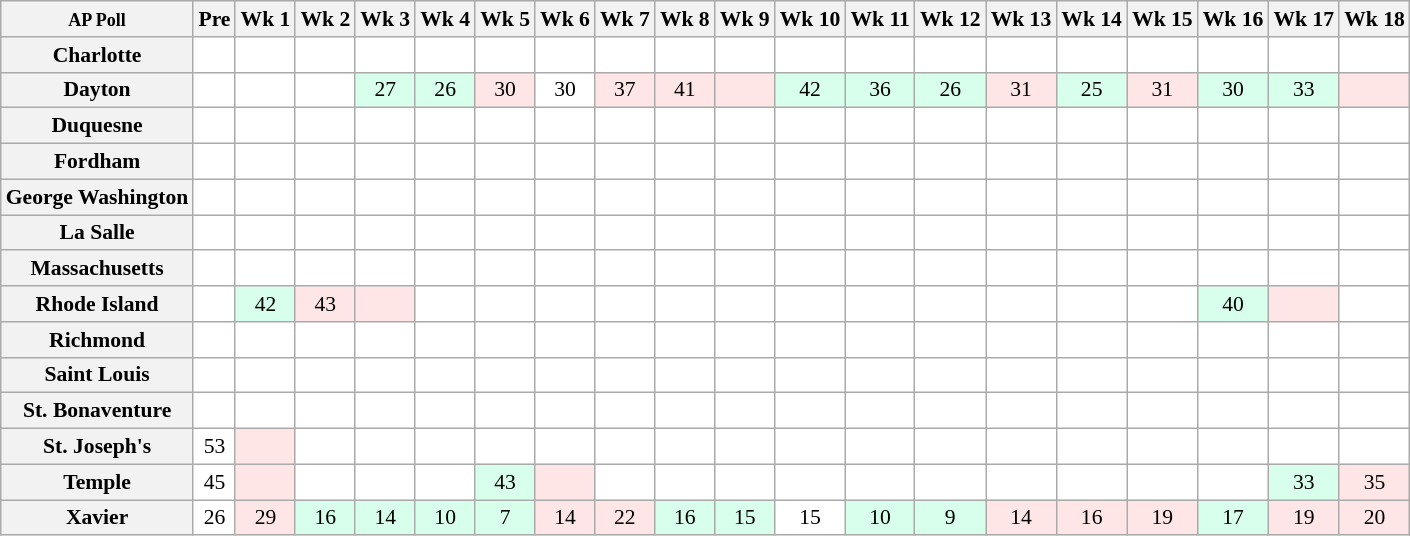<table class="wikitable" style="white-space:nowrap;font-size:90%;">
<tr>
<th><small>AP Poll</small></th>
<th>Pre</th>
<th>Wk 1</th>
<th>Wk 2</th>
<th>Wk 3</th>
<th>Wk 4</th>
<th>Wk 5</th>
<th>Wk 6</th>
<th>Wk 7</th>
<th>Wk 8</th>
<th>Wk 9</th>
<th>Wk 10</th>
<th>Wk 11</th>
<th>Wk 12</th>
<th>Wk 13</th>
<th>Wk 14</th>
<th>Wk 15</th>
<th>Wk 16</th>
<th>Wk 17</th>
<th>Wk 18</th>
</tr>
<tr style="text-align:center;">
<th>Charlotte</th>
<td style="background:#fff;"></td>
<td style="background:#fff;"></td>
<td style="background:#fff;"></td>
<td style="background:#fff;"></td>
<td style="background:#fff;"></td>
<td style="background:#fff;"></td>
<td style="background:#fff;"></td>
<td style="background:#fff;"></td>
<td style="background:#fff;"></td>
<td style="background:#fff;"></td>
<td style="background:#fff;"></td>
<td style="background:#fff;"></td>
<td style="background:#fff;"></td>
<td style="background:#fff;"></td>
<td style="background:#fff;"></td>
<td style="background:#fff;"></td>
<td style="background:#fff;"></td>
<td style="background:#fff;"></td>
<td style="background:#fff;"></td>
</tr>
<tr style="text-align:center;">
<th>Dayton</th>
<td style="background:#fff;"></td>
<td style="background:#fff;"></td>
<td style="background:#fff;"></td>
<td style="background:#D8FFEB;">27</td>
<td style="background:#D8FFEB;">26</td>
<td style="background:#FFE6E6;">30</td>
<td style="background:#fff;">30</td>
<td style="background:#FFE6E6;">37</td>
<td style="background:#FFE6E6;">41</td>
<td style="background:#FFE6E6;"></td>
<td style="background:#D8FFEB;">42</td>
<td style="background:#D8FFEB;">36</td>
<td style="background:#D8FFEB;">26</td>
<td style="background:#FFE6E6;">31</td>
<td style="background:#D8FFEB;">25</td>
<td style="background:#FFE6E6;">31</td>
<td style="background:#D8FFEB;">30</td>
<td style="background:#D8FFEB;">33</td>
<td style="background:#FFE6E6;"></td>
</tr>
<tr style="text-align:center;">
<th>Duquesne</th>
<td style="background:#fff;"></td>
<td style="background:#fff;"></td>
<td style="background:#fff;"></td>
<td style="background:#fff;"></td>
<td style="background:#fff;"></td>
<td style="background:#fff;"></td>
<td style="background:#fff;"></td>
<td style="background:#fff;"></td>
<td style="background:#fff;"></td>
<td style="background:#fff;"></td>
<td style="background:#fff;"></td>
<td style="background:#fff;"></td>
<td style="background:#fff;"></td>
<td style="background:#fff;"></td>
<td style="background:#fff;"></td>
<td style="background:#fff;"></td>
<td style="background:#fff;"></td>
<td style="background:#fff;"></td>
<td style="background:#fff;"></td>
</tr>
<tr style="text-align:center;">
<th>Fordham</th>
<td style="background:#fff;"></td>
<td style="background:#fff;"></td>
<td style="background:#fff;"></td>
<td style="background:#fff;"></td>
<td style="background:#fff;"></td>
<td style="background:#fff;"></td>
<td style="background:#fff;"></td>
<td style="background:#fff;"></td>
<td style="background:#fff;"></td>
<td style="background:#fff;"></td>
<td style="background:#fff;"></td>
<td style="background:#fff;"></td>
<td style="background:#fff;"></td>
<td style="background:#fff;"></td>
<td style="background:#fff;"></td>
<td style="background:#fff;"></td>
<td style="background:#fff;"></td>
<td style="background:#fff;"></td>
<td style="background:#fff;"></td>
</tr>
<tr style="text-align:center;">
<th>George Washington</th>
<td style="background:#fff;"></td>
<td style="background:#fff;"></td>
<td style="background:#fff;"></td>
<td style="background:#fff;"></td>
<td style="background:#fff;"></td>
<td style="background:#fff;"></td>
<td style="background:#fff;"></td>
<td style="background:#fff;"></td>
<td style="background:#fff;"></td>
<td style="background:#fff;"></td>
<td style="background:#fff;"></td>
<td style="background:#fff;"></td>
<td style="background:#fff;"></td>
<td style="background:#fff;"></td>
<td style="background:#fff;"></td>
<td style="background:#fff;"></td>
<td style="background:#fff;"></td>
<td style="background:#fff;"></td>
<td style="background:#fff;"></td>
</tr>
<tr style="text-align:center;">
<th>La Salle</th>
<td style="background:#fff;"></td>
<td style="background:#fff;"></td>
<td style="background:#fff;"></td>
<td style="background:#fff;"></td>
<td style="background:#fff;"></td>
<td style="background:#fff;"></td>
<td style="background:#fff;"></td>
<td style="background:#fff;"></td>
<td style="background:#fff;"></td>
<td style="background:#fff;"></td>
<td style="background:#fff;"></td>
<td style="background:#fff;"></td>
<td style="background:#fff;"></td>
<td style="background:#fff;"></td>
<td style="background:#fff;"></td>
<td style="background:#fff;"></td>
<td style="background:#fff;"></td>
<td style="background:#fff;"></td>
<td style="background:#fff;"></td>
</tr>
<tr style="text-align:center;">
<th>Massachusetts</th>
<td style="background:#fff;"></td>
<td style="background:#fff;"></td>
<td style="background:#fff;"></td>
<td style="background:#fff;"></td>
<td style="background:#fff;"></td>
<td style="background:#fff;"></td>
<td style="background:#fff;"></td>
<td style="background:#fff;"></td>
<td style="background:#fff;"></td>
<td style="background:#fff;"></td>
<td style="background:#fff;"></td>
<td style="background:#fff;"></td>
<td style="background:#fff;"></td>
<td style="background:#fff;"></td>
<td style="background:#fff;"></td>
<td style="background:#fff;"></td>
<td style="background:#fff;"></td>
<td style="background:#fff;"></td>
<td style="background:#fff;"></td>
</tr>
<tr style="text-align:center;">
<th>Rhode Island</th>
<td style="background:#fff;"></td>
<td style="background:#D8FFEB;">42</td>
<td style="background:#FFE6E6;">43</td>
<td style="background:#FFE6E6;"></td>
<td style="background:#fff;"></td>
<td style="background:#fff;"></td>
<td style="background:#fff;"></td>
<td style="background:#fff;"></td>
<td style="background:#fff;"></td>
<td style="background:#fff;"></td>
<td style="background:#fff;"></td>
<td style="background:#fff;"></td>
<td style="background:#fff;"></td>
<td style="background:#fff;"></td>
<td style="background:#fff;"></td>
<td style="background:#fff;"></td>
<td style="background:#D8FFEB;">40</td>
<td style="background:#FFE6E6;"></td>
<td style="background:#fff;"></td>
</tr>
<tr style="text-align:center;">
<th>Richmond</th>
<td style="background:#fff;"></td>
<td style="background:#fff;"></td>
<td style="background:#fff;"></td>
<td style="background:#fff;"></td>
<td style="background:#fff;"></td>
<td style="background:#fff;"></td>
<td style="background:#fff;"></td>
<td style="background:#fff;"></td>
<td style="background:#fff;"></td>
<td style="background:#fff;"></td>
<td style="background:#fff;"></td>
<td style="background:#fff;"></td>
<td style="background:#fff;"></td>
<td style="background:#fff;"></td>
<td style="background:#fff;"></td>
<td style="background:#fff;"></td>
<td style="background:#fff;"></td>
<td style="background:#fff;"></td>
<td style="background:#fff;"></td>
</tr>
<tr style="text-align:center;">
<th>Saint Louis</th>
<td style="background:#fff;"></td>
<td style="background:#fff;"></td>
<td style="background:#fff;"></td>
<td style="background:#fff;"></td>
<td style="background:#fff;"></td>
<td style="background:#fff;"></td>
<td style="background:#fff;"></td>
<td style="background:#fff;"></td>
<td style="background:#fff;"></td>
<td style="background:#fff;"></td>
<td style="background:#fff;"></td>
<td style="background:#fff;"></td>
<td style="background:#fff;"></td>
<td style="background:#fff;"></td>
<td style="background:#fff;"></td>
<td style="background:#fff;"></td>
<td style="background:#fff;"></td>
<td style="background:#fff;"></td>
<td style="background:#fff;"></td>
</tr>
<tr style="text-align:center;">
<th>St. Bonaventure</th>
<td style="background:#fff;"></td>
<td style="background:#fff;"></td>
<td style="background:#fff;"></td>
<td style="background:#fff;"></td>
<td style="background:#fff;"></td>
<td style="background:#fff;"></td>
<td style="background:#fff;"></td>
<td style="background:#fff;"></td>
<td style="background:#fff;"></td>
<td style="background:#fff;"></td>
<td style="background:#fff;"></td>
<td style="background:#fff;"></td>
<td style="background:#fff;"></td>
<td style="background:#fff;"></td>
<td style="background:#fff;"></td>
<td style="background:#fff;"></td>
<td style="background:#fff;"></td>
<td style="background:#fff;"></td>
<td style="background:#fff;"></td>
</tr>
<tr style="text-align:center;">
<th>St. Joseph's</th>
<td style="background:#fff;">53</td>
<td style="background:#FFE6E6;"></td>
<td style="background:#fff;"></td>
<td style="background:#fff;"></td>
<td style="background:#fff;"></td>
<td style="background:#fff;"></td>
<td style="background:#fff;"></td>
<td style="background:#fff;"></td>
<td style="background:#fff;"></td>
<td style="background:#fff;"></td>
<td style="background:#fff;"></td>
<td style="background:#fff;"></td>
<td style="background:#fff;"></td>
<td style="background:#fff;"></td>
<td style="background:#fff;"></td>
<td style="background:#fff;"></td>
<td style="background:#fff;"></td>
<td style="background:#fff;"></td>
<td style="background:#fff;"></td>
</tr>
<tr style="text-align:center;">
<th>Temple</th>
<td style="background:#fff;">45</td>
<td style="background:#FFE6E6;"></td>
<td style="background:#fff;"></td>
<td style="background:#fff;"></td>
<td style="background:#fff;"></td>
<td style="background:#D8FFEB;">43</td>
<td style="background:#FFE6E6;"></td>
<td style="background:#fff;"></td>
<td style="background:#fff;"></td>
<td style="background:#fff;"></td>
<td style="background:#fff;"></td>
<td style="background:#fff;"></td>
<td style="background:#fff;"></td>
<td style="background:#fff;"></td>
<td style="background:#fff;"></td>
<td style="background:#fff;"></td>
<td style="background:#fff;"></td>
<td style="background:#D8FFEB;">33</td>
<td style="background:#FFE6E6;">35</td>
</tr>
<tr style="text-align:center;">
<th>Xavier</th>
<td style="background:#fff;">26</td>
<td style="background:#FFE6E6;">29</td>
<td style="background:#D8FFEB;">16</td>
<td style="background:#D8FFEB;">14</td>
<td style="background:#D8FFEB;">10</td>
<td style="background:#D8FFEB;">7</td>
<td style="background:#FFE6E6;">14</td>
<td style="background:#FFE6E6;">22</td>
<td style="background:#D8FFEB;">16</td>
<td style="background:#D8FFEB;">15</td>
<td style="background:#fff;">15</td>
<td style="background:#D8FFEB;">10</td>
<td style="background:#D8FFEB;">9</td>
<td style="background:#FFE6E6;">14</td>
<td style="background:#FFE6E6;">16</td>
<td style="background:#FFE6E6;">19</td>
<td style="background:#D8FFEB;">17</td>
<td style="background:#FFE6E6;">19</td>
<td style="background:#FFE6E6;">20</td>
</tr>
</table>
